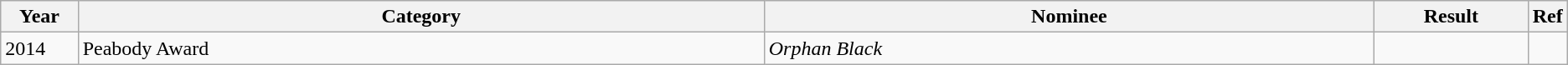<table class="wikitable">
<tr>
<th width=5%>Year</th>
<th width=45%>Category</th>
<th width=40%>Nominee</th>
<th width=10%>Result</th>
<th width=3%>Ref</th>
</tr>
<tr>
<td>2014</td>
<td>Peabody Award</td>
<td><em>Orphan Black</em></td>
<td></td>
<td></td>
</tr>
</table>
